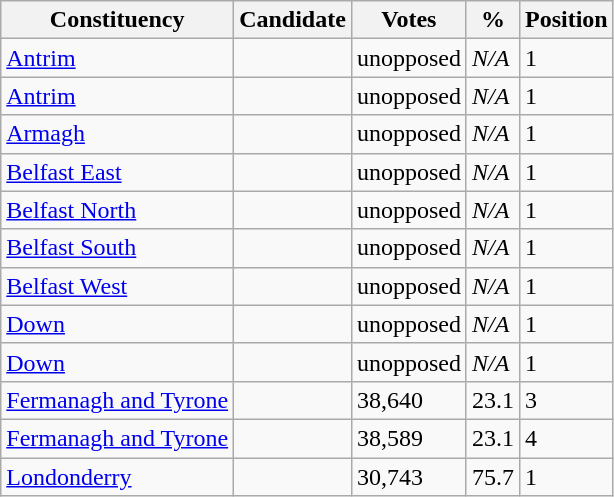<table class="wikitable sortable">
<tr>
<th>Constituency</th>
<th>Candidate</th>
<th>Votes</th>
<th>%</th>
<th>Position</th>
</tr>
<tr>
<td><a href='#'>Antrim</a></td>
<td></td>
<td>unopposed</td>
<td><em>N/A</em></td>
<td>1</td>
</tr>
<tr>
<td><a href='#'>Antrim</a></td>
<td></td>
<td>unopposed</td>
<td><em>N/A</em></td>
<td>1</td>
</tr>
<tr>
<td><a href='#'>Armagh</a></td>
<td></td>
<td>unopposed</td>
<td><em>N/A</em></td>
<td>1</td>
</tr>
<tr>
<td><a href='#'>Belfast East</a></td>
<td></td>
<td>unopposed</td>
<td><em>N/A</em></td>
<td>1</td>
</tr>
<tr>
<td><a href='#'>Belfast North</a></td>
<td></td>
<td>unopposed</td>
<td><em>N/A</em></td>
<td>1</td>
</tr>
<tr>
<td><a href='#'>Belfast South</a></td>
<td></td>
<td>unopposed</td>
<td><em>N/A</em></td>
<td>1</td>
</tr>
<tr>
<td><a href='#'>Belfast West</a></td>
<td></td>
<td>unopposed</td>
<td><em>N/A</em></td>
<td>1</td>
</tr>
<tr>
<td><a href='#'>Down</a></td>
<td></td>
<td>unopposed</td>
<td><em>N/A</em></td>
<td>1</td>
</tr>
<tr>
<td><a href='#'>Down</a></td>
<td></td>
<td>unopposed</td>
<td><em>N/A</em></td>
<td>1</td>
</tr>
<tr>
<td><a href='#'>Fermanagh and Tyrone</a></td>
<td></td>
<td>38,640</td>
<td>23.1</td>
<td>3</td>
</tr>
<tr>
<td><a href='#'>Fermanagh and Tyrone</a></td>
<td></td>
<td>38,589</td>
<td>23.1</td>
<td>4</td>
</tr>
<tr>
<td><a href='#'>Londonderry</a></td>
<td></td>
<td>30,743</td>
<td>75.7</td>
<td>1</td>
</tr>
</table>
